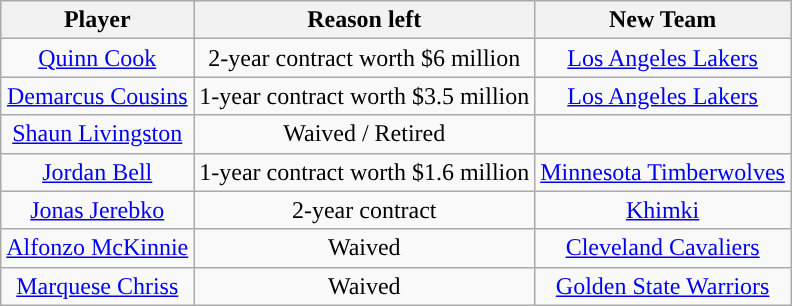<table class="wikitable sortable sortable" style="text-align: center">
<tr>
<th>Player</th>
<th>Reason left</th>
<th>New Team</th>
</tr>
<tr style="text-align: center">
<td><a href='#'>Quinn Cook</a></td>
<td>2-year contract worth $6 million</td>
<td><a href='#'>Los Angeles Lakers</a></td>
</tr>
<tr>
<td><a href='#'>Demarcus Cousins</a></td>
<td>1-year contract worth $3.5 million</td>
<td><a href='#'>Los Angeles Lakers</a></td>
</tr>
<tr>
<td><a href='#'>Shaun Livingston</a></td>
<td>Waived / Retired</td>
<td></td>
</tr>
<tr>
<td><a href='#'>Jordan Bell</a></td>
<td>1-year contract worth $1.6 million</td>
<td><a href='#'>Minnesota Timberwolves</a></td>
</tr>
<tr>
<td><a href='#'>Jonas Jerebko</a></td>
<td>2-year contract</td>
<td> <a href='#'>Khimki</a></td>
</tr>
<tr>
<td><a href='#'>Alfonzo McKinnie</a></td>
<td>Waived</td>
<td><a href='#'>Cleveland Cavaliers</a></td>
</tr>
<tr>
<td><a href='#'>Marquese Chriss</a></td>
<td>Waived</td>
<td><a href='#'>Golden State Warriors</a></td>
</tr>
</table>
